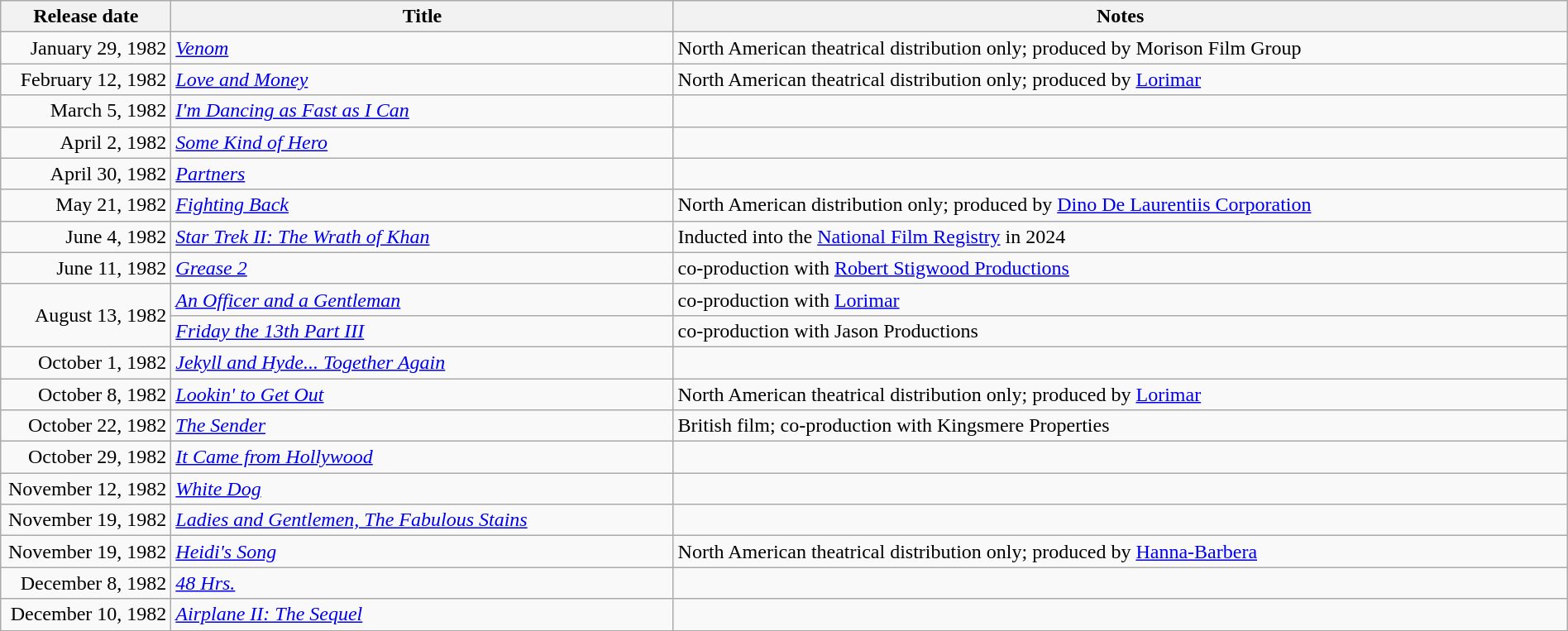<table class="wikitable sortable" style="width:100%;">
<tr>
<th scope="col" style="width:130px;">Release date</th>
<th>Title</th>
<th>Notes</th>
</tr>
<tr>
<td style="text-align:right;">January 29, 1982</td>
<td><em><a href='#'>Venom</a></em></td>
<td>North American theatrical distribution only; produced by Morison Film Group</td>
</tr>
<tr>
<td style="text-align:right;">February 12, 1982</td>
<td><em><a href='#'>Love and Money</a></em></td>
<td>North American theatrical distribution only; produced by <a href='#'>Lorimar</a></td>
</tr>
<tr>
<td style="text-align:right;">March 5, 1982</td>
<td><em><a href='#'>I'm Dancing as Fast as I Can</a></em></td>
<td></td>
</tr>
<tr>
<td style="text-align:right;">April 2, 1982</td>
<td><em><a href='#'>Some Kind of Hero</a></em></td>
<td></td>
</tr>
<tr>
<td style="text-align:right;">April 30, 1982</td>
<td><em><a href='#'>Partners</a></em></td>
<td></td>
</tr>
<tr>
<td style="text-align:right;">May 21, 1982</td>
<td><em><a href='#'>Fighting Back</a></em></td>
<td>North American distribution only; produced by <a href='#'>Dino De Laurentiis Corporation</a></td>
</tr>
<tr>
<td style="text-align:right;">June 4, 1982</td>
<td><em><a href='#'>Star Trek II: The Wrath of Khan</a></em></td>
<td>Inducted into the <a href='#'>National Film Registry</a> in 2024</td>
</tr>
<tr>
<td style="text-align:right;">June 11, 1982</td>
<td><em><a href='#'>Grease 2</a></em></td>
<td>co-production with <a href='#'>Robert Stigwood Productions</a></td>
</tr>
<tr>
<td style="text-align:right;" rowspan="2">August 13, 1982</td>
<td><em><a href='#'>An Officer and a Gentleman</a></em></td>
<td>co-production with <a href='#'>Lorimar</a></td>
</tr>
<tr>
<td><em><a href='#'>Friday the 13th Part III</a></em></td>
<td>co-production with Jason Productions</td>
</tr>
<tr>
<td style="text-align:right;">October 1, 1982</td>
<td><em><a href='#'>Jekyll and Hyde... Together Again</a></em></td>
<td></td>
</tr>
<tr>
<td style="text-align:right;">October 8, 1982</td>
<td><em><a href='#'>Lookin' to Get Out</a></em></td>
<td>North American theatrical distribution only; produced by <a href='#'>Lorimar</a></td>
</tr>
<tr>
<td style="text-align:right;">October 22, 1982</td>
<td><em><a href='#'>The Sender</a></em></td>
<td>British film; co-production with Kingsmere Properties</td>
</tr>
<tr>
<td style="text-align:right;">October 29, 1982</td>
<td><em><a href='#'>It Came from Hollywood</a></em></td>
<td></td>
</tr>
<tr>
<td style="text-align:right;">November 12, 1982</td>
<td><em><a href='#'>White Dog</a></em></td>
<td></td>
</tr>
<tr>
<td style="text-align:right;">November 19, 1982</td>
<td><em><a href='#'>Ladies and Gentlemen, The Fabulous Stains</a></em></td>
<td></td>
</tr>
<tr>
<td style="text-align:right;">November 19, 1982</td>
<td><em><a href='#'>Heidi's Song</a></em></td>
<td>North American theatrical distribution only; produced by <a href='#'>Hanna-Barbera</a></td>
</tr>
<tr>
<td style="text-align:right;">December 8, 1982</td>
<td><em><a href='#'>48 Hrs.</a></em></td>
<td></td>
</tr>
<tr>
<td style="text-align:right;">December 10, 1982</td>
<td><em><a href='#'>Airplane II: The Sequel</a></em></td>
<td></td>
</tr>
<tr>
</tr>
</table>
